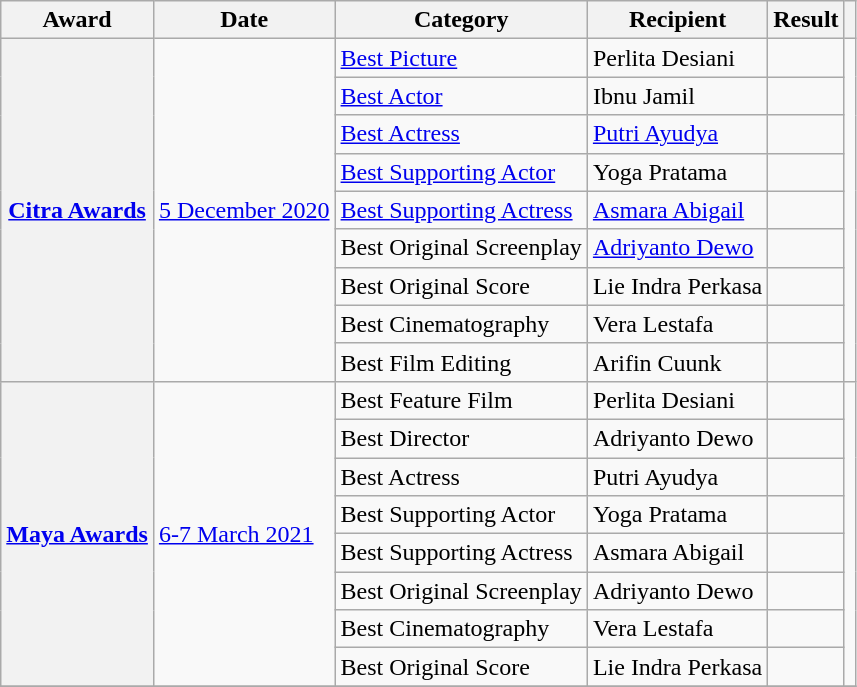<table class="wikitable sortable plainrowheaders">
<tr>
<th>Award</th>
<th>Date</th>
<th>Category</th>
<th>Recipient</th>
<th>Result</th>
<th></th>
</tr>
<tr>
<th scope="row" rowspan="9"><a href='#'>Citra Awards</a></th>
<td rowspan="9"><a href='#'>5 December 2020</a></td>
<td><a href='#'>Best Picture</a></td>
<td>Perlita Desiani</td>
<td></td>
<td align="center" rowspan="9"></td>
</tr>
<tr>
<td><a href='#'>Best Actor</a></td>
<td>Ibnu Jamil</td>
<td></td>
</tr>
<tr>
<td><a href='#'>Best Actress</a></td>
<td><a href='#'>Putri Ayudya</a></td>
<td></td>
</tr>
<tr>
<td><a href='#'>Best Supporting Actor</a></td>
<td>Yoga Pratama</td>
<td></td>
</tr>
<tr>
<td><a href='#'>Best Supporting Actress</a></td>
<td><a href='#'>Asmara Abigail</a></td>
<td></td>
</tr>
<tr>
<td>Best Original Screenplay</td>
<td><a href='#'>Adriyanto Dewo</a></td>
<td></td>
</tr>
<tr>
<td>Best Original Score</td>
<td>Lie Indra Perkasa</td>
<td></td>
</tr>
<tr>
<td>Best Cinematography</td>
<td>Vera Lestafa</td>
<td></td>
</tr>
<tr>
<td>Best Film Editing</td>
<td>Arifin Cuunk</td>
<td></td>
</tr>
<tr>
<th scope="row" rowspan="8"><a href='#'>Maya Awards</a></th>
<td rowspan="8"><a href='#'>6-7 March 2021</a></td>
<td>Best Feature Film</td>
<td>Perlita Desiani</td>
<td></td>
<td align="center" rowspan="8"></td>
</tr>
<tr>
<td>Best Director</td>
<td>Adriyanto Dewo</td>
<td></td>
</tr>
<tr>
<td>Best Actress</td>
<td>Putri Ayudya</td>
<td></td>
</tr>
<tr>
<td>Best Supporting Actor</td>
<td>Yoga Pratama</td>
<td></td>
</tr>
<tr>
<td>Best Supporting Actress</td>
<td>Asmara Abigail</td>
<td></td>
</tr>
<tr>
<td>Best Original Screenplay</td>
<td>Adriyanto Dewo</td>
<td></td>
</tr>
<tr>
<td>Best Cinematography</td>
<td>Vera Lestafa</td>
<td></td>
</tr>
<tr>
<td>Best Original Score</td>
<td>Lie Indra Perkasa</td>
<td></td>
</tr>
<tr>
</tr>
</table>
